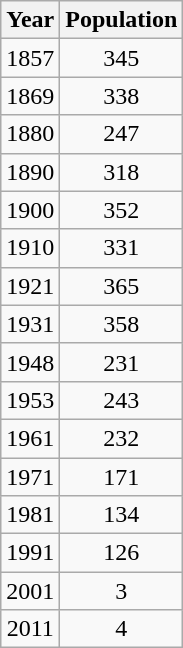<table class=wikitable>
<tr>
<th>Year</th>
<th>Population</th>
</tr>
<tr>
<td align=center>1857</td>
<td align=center>345</td>
</tr>
<tr>
<td align=center>1869</td>
<td align=center>338</td>
</tr>
<tr>
<td align=center>1880</td>
<td align=center>247</td>
</tr>
<tr>
<td align=center>1890</td>
<td align=center>318</td>
</tr>
<tr>
<td align=center>1900</td>
<td align=center>352</td>
</tr>
<tr>
<td align=center>1910</td>
<td align=center>331</td>
</tr>
<tr>
<td align=center>1921</td>
<td align=center>365</td>
</tr>
<tr>
<td align=center>1931</td>
<td align=center>358</td>
</tr>
<tr>
<td align=center>1948</td>
<td align=center>231</td>
</tr>
<tr>
<td align=center>1953</td>
<td align=center>243</td>
</tr>
<tr>
<td align=center>1961</td>
<td align=center>232</td>
</tr>
<tr>
<td align=center>1971</td>
<td align=center>171</td>
</tr>
<tr>
<td align=center>1981</td>
<td align=center>134</td>
</tr>
<tr>
<td align=center>1991</td>
<td align=center>126</td>
</tr>
<tr>
<td align=center>2001</td>
<td align=center>3</td>
</tr>
<tr>
<td align=center>2011</td>
<td align=center>4</td>
</tr>
</table>
